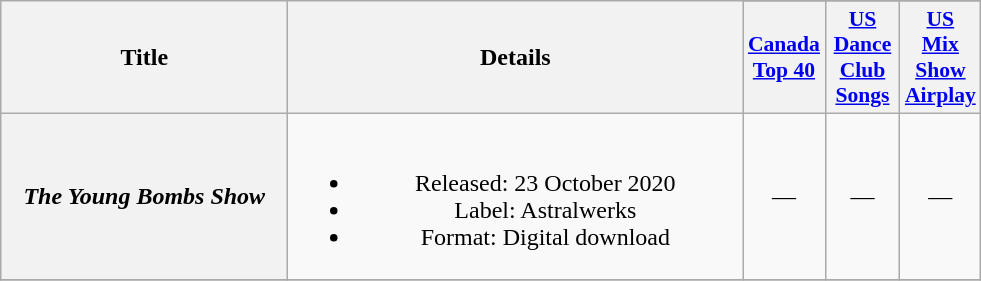<table class="wikitable plainrowheaders" style="text-align:center;">
<tr>
<th scope="col" rowspan="2" style="width:11.5em;">Title</th>
<th scope="col" rowspan="2" style="width:18.5em;">Details</th>
</tr>
<tr>
<th scope="col" style="width:3em;font-size:90%;"><a href='#'>Canada Top 40</a><br></th>
<th scope="col" style="width:3em;font-size:90%;"><a href='#'>US<br>Dance Club Songs</a><br></th>
<th scope="col" style="width:3em;font-size:90%;"><a href='#'>US<br>Mix Show Airplay</a><br></th>
</tr>
<tr>
<th scope="row"><em>The Young Bombs Show</em></th>
<td><br><ul><li>Released: 23 October 2020</li><li>Label: Astralwerks</li><li>Format: Digital download</li></ul></td>
<td>—</td>
<td>—</td>
<td>—</td>
</tr>
<tr>
</tr>
</table>
